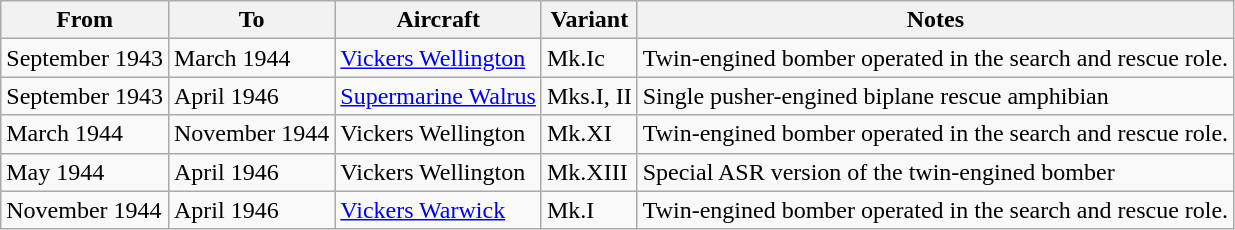<table class="wikitable">
<tr>
<th>From</th>
<th>To</th>
<th>Aircraft</th>
<th>Variant</th>
<th>Notes</th>
</tr>
<tr>
<td>September 1943</td>
<td>March 1944</td>
<td><a href='#'>Vickers Wellington</a></td>
<td>Mk.Ic</td>
<td>Twin-engined bomber operated in the search and rescue role.</td>
</tr>
<tr>
<td>September 1943</td>
<td>April 1946</td>
<td><a href='#'>Supermarine Walrus</a></td>
<td>Mks.I, II</td>
<td>Single pusher-engined biplane rescue amphibian</td>
</tr>
<tr>
<td>March 1944</td>
<td>November 1944</td>
<td>Vickers Wellington</td>
<td>Mk.XI</td>
<td>Twin-engined bomber operated in the search and rescue role.</td>
</tr>
<tr>
<td>May 1944</td>
<td>April 1946</td>
<td>Vickers Wellington</td>
<td>Mk.XIII</td>
<td>Special ASR version of the twin-engined bomber</td>
</tr>
<tr>
<td>November 1944</td>
<td>April 1946</td>
<td><a href='#'>Vickers Warwick</a></td>
<td>Mk.I</td>
<td>Twin-engined bomber operated in the search and rescue role.</td>
</tr>
</table>
